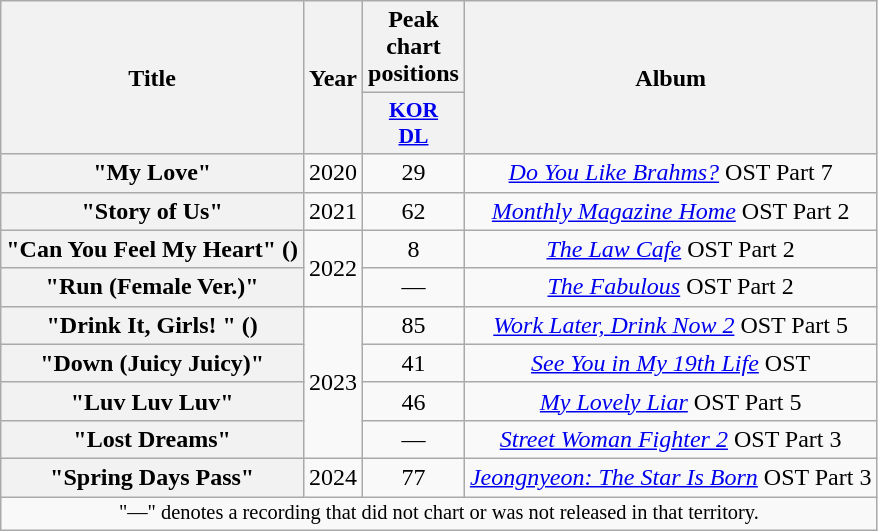<table class="wikitable plainrowheaders" style="text-align:center">
<tr>
<th scope="col" rowspan="2">Title</th>
<th scope="col" rowspan="2">Year</th>
<th scope="col">Peak chart positions</th>
<th scope="col" rowspan="2">Album</th>
</tr>
<tr>
<th scope="col" style="font-size:90%; width:3em"><a href='#'>KOR<br>DL</a><br></th>
</tr>
<tr>
<th scope="row">"My Love"</th>
<td>2020</td>
<td>29</td>
<td><em><a href='#'>Do You Like Brahms?</a></em> OST Part 7</td>
</tr>
<tr>
<th scope="row">"Story of Us"</th>
<td>2021</td>
<td>62</td>
<td><em><a href='#'>Monthly Magazine Home</a></em> OST Part 2</td>
</tr>
<tr>
<th scope="row">"Can You Feel My Heart" ()</th>
<td rowspan="2">2022</td>
<td>8</td>
<td><em><a href='#'>The Law Cafe</a></em> OST Part 2</td>
</tr>
<tr>
<th scope="row">"Run (Female Ver.)"</th>
<td>—</td>
<td><em><a href='#'>The Fabulous</a></em> OST Part 2</td>
</tr>
<tr>
<th scope="row">"Drink It, Girls! " ()</th>
<td rowspan="4">2023</td>
<td>85</td>
<td><em><a href='#'>Work Later, Drink Now 2</a></em> OST Part 5</td>
</tr>
<tr>
<th scope="row">"Down (Juicy Juicy)"</th>
<td>41</td>
<td><em><a href='#'>See You in My 19th Life</a></em> OST</td>
</tr>
<tr>
<th scope="row">"Luv Luv Luv"<br></th>
<td>46</td>
<td><em><a href='#'>My Lovely Liar</a></em> OST Part 5</td>
</tr>
<tr>
<th scope="row">"Lost Dreams"</th>
<td>—</td>
<td><em><a href='#'>Street Woman Fighter 2</a></em> OST Part 3</td>
</tr>
<tr>
<th scope="row">"Spring Days Pass"</th>
<td>2024</td>
<td>77</td>
<td><em><a href='#'>Jeongnyeon: The Star Is Born</a></em> OST Part 3</td>
</tr>
<tr>
<td colspan="5" style="font-size:85%">"—" denotes a recording that did not chart or was not released in that territory.</td>
</tr>
</table>
